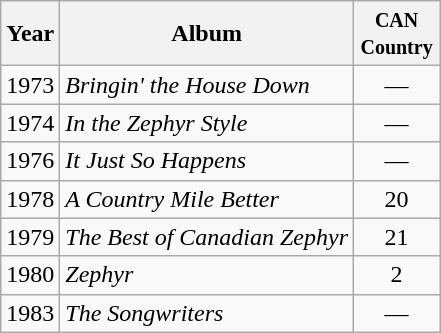<table class="wikitable">
<tr>
<th>Year</th>
<th>Album</th>
<th width="50"><small>CAN Country</small></th>
</tr>
<tr>
<td>1973</td>
<td><em>Bringin' the House Down</em></td>
<td align="center">—</td>
</tr>
<tr>
<td>1974</td>
<td><em>In the Zephyr Style</em></td>
<td align="center">—</td>
</tr>
<tr>
<td>1976</td>
<td><em>It Just So Happens</em></td>
<td align="center">—</td>
</tr>
<tr>
<td>1978</td>
<td><em>A Country Mile Better</em></td>
<td align="center">20</td>
</tr>
<tr>
<td>1979</td>
<td><em>The Best of Canadian Zephyr</em></td>
<td align="center">21</td>
</tr>
<tr>
<td>1980</td>
<td><em>Zephyr</em></td>
<td align="center">2</td>
</tr>
<tr>
<td>1983</td>
<td><em>The Songwriters</em></td>
<td align="center">—</td>
</tr>
</table>
